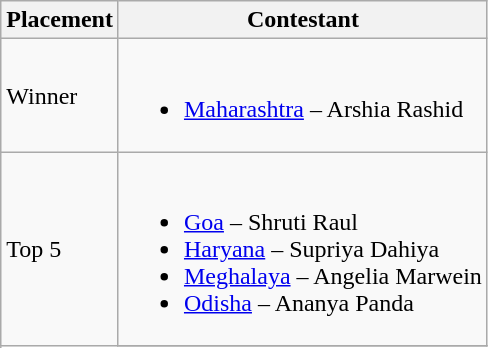<table class="wikitable">
<tr>
<th>Placement</th>
<th>Contestant</th>
</tr>
<tr>
<td>Winner</td>
<td><br><ul><li><a href='#'>Maharashtra</a> – Arshia Rashid</li></ul></td>
</tr>
<tr>
<td rowspan=5>Top 5</td>
<td><br><ul><li><a href='#'>Goa</a> – Shruti Raul</li><li><a href='#'>Haryana</a> – Supriya Dahiya</li><li><a href='#'>Meghalaya</a> – Angelia Marwein</li><li><a href='#'>Odisha</a> – Ananya Panda</li></ul></td>
</tr>
<tr>
</tr>
</table>
